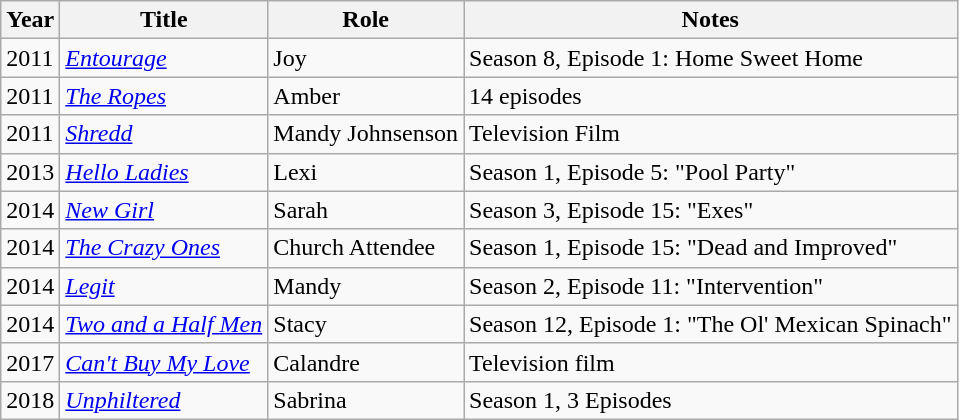<table class="wikitable sortable">
<tr>
<th>Year</th>
<th>Title</th>
<th>Role</th>
<th class="unsortable">Notes</th>
</tr>
<tr>
<td>2011</td>
<td><em><a href='#'>Entourage</a></em></td>
<td>Joy</td>
<td>Season 8, Episode 1: Home Sweet Home</td>
</tr>
<tr>
<td>2011</td>
<td><em><a href='#'>The Ropes</a></em></td>
<td>Amber</td>
<td>14 episodes</td>
</tr>
<tr>
<td>2011</td>
<td><em><a href='#'>Shredd</a></em></td>
<td>Mandy Johnsenson</td>
<td>Television Film</td>
</tr>
<tr>
<td>2013</td>
<td><em><a href='#'>Hello Ladies</a></em></td>
<td>Lexi</td>
<td>Season 1, Episode 5: "Pool Party"</td>
</tr>
<tr>
<td>2014</td>
<td><em><a href='#'>New Girl</a></em></td>
<td>Sarah</td>
<td>Season 3, Episode 15: "Exes"</td>
</tr>
<tr>
<td>2014</td>
<td><em><a href='#'>The Crazy Ones</a></em></td>
<td>Church Attendee</td>
<td>Season 1, Episode 15: "Dead and Improved"</td>
</tr>
<tr>
<td>2014</td>
<td><em><a href='#'>Legit</a></em></td>
<td>Mandy</td>
<td>Season 2, Episode 11: "Intervention"</td>
</tr>
<tr>
<td>2014</td>
<td><em><a href='#'>Two and a Half Men</a></em></td>
<td>Stacy</td>
<td>Season 12, Episode 1: "The Ol' Mexican Spinach"</td>
</tr>
<tr>
<td>2017</td>
<td><em><a href='#'>Can't Buy My Love</a></em></td>
<td>Calandre</td>
<td>Television film</td>
</tr>
<tr>
<td>2018</td>
<td><em><a href='#'>Unphiltered</a></em></td>
<td>Sabrina</td>
<td>Season 1, 3 Episodes</td>
</tr>
</table>
